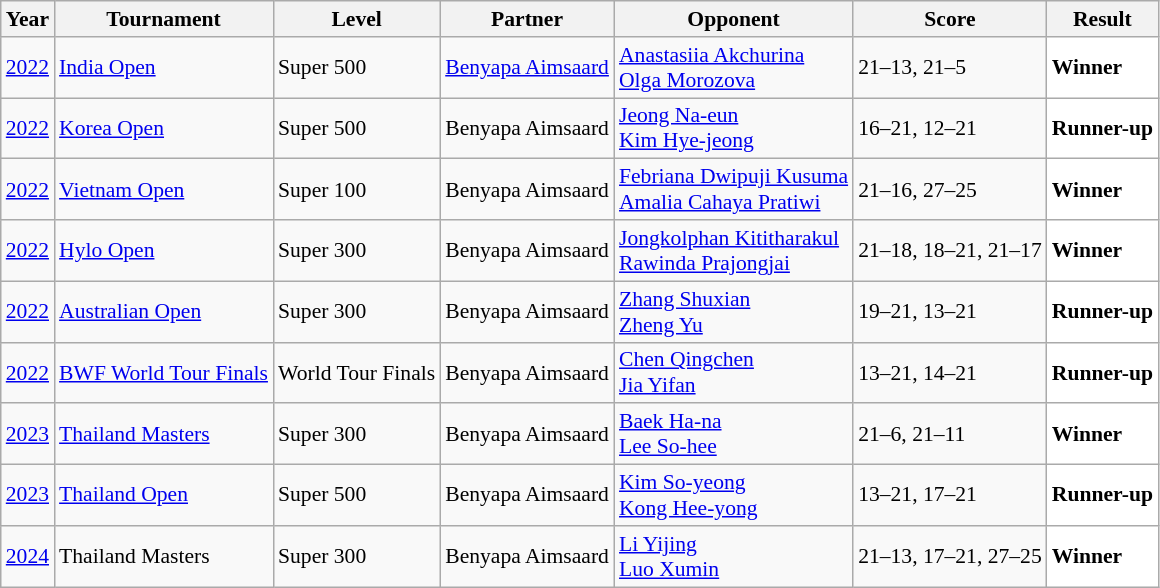<table class="sortable wikitable" style="font-size: 90%;">
<tr>
<th>Year</th>
<th>Tournament</th>
<th>Level</th>
<th>Partner</th>
<th>Opponent</th>
<th>Score</th>
<th>Result</th>
</tr>
<tr>
<td align="center"><a href='#'>2022</a></td>
<td align="left"><a href='#'>India Open</a></td>
<td align="left">Super 500</td>
<td align="left"> <a href='#'>Benyapa Aimsaard</a></td>
<td align="left"> <a href='#'>Anastasiia Akchurina</a><br> <a href='#'>Olga Morozova</a></td>
<td align="left">21–13, 21–5</td>
<td style="text-align:left; background:white"> <strong>Winner</strong></td>
</tr>
<tr>
<td align="center"><a href='#'>2022</a></td>
<td align="left"><a href='#'>Korea Open</a></td>
<td align="left">Super 500</td>
<td align="left"> Benyapa Aimsaard</td>
<td align="left"> <a href='#'>Jeong Na-eun</a><br> <a href='#'>Kim Hye-jeong</a></td>
<td align="left">16–21, 12–21</td>
<td style="text-align:left; background:white"> <strong>Runner-up</strong></td>
</tr>
<tr>
<td align="center"><a href='#'>2022</a></td>
<td align="left"><a href='#'>Vietnam Open</a></td>
<td align="left">Super 100</td>
<td align="left"> Benyapa Aimsaard</td>
<td align="left"> <a href='#'>Febriana Dwipuji Kusuma</a><br> <a href='#'>Amalia Cahaya Pratiwi</a></td>
<td align="left">21–16, 27–25</td>
<td style="text-align:left; background:white"> <strong>Winner</strong></td>
</tr>
<tr>
<td align="center"><a href='#'>2022</a></td>
<td align="left"><a href='#'>Hylo Open</a></td>
<td align="left">Super 300</td>
<td align="left"> Benyapa Aimsaard</td>
<td align="left"> <a href='#'>Jongkolphan Kititharakul</a><br> <a href='#'>Rawinda Prajongjai</a></td>
<td align="left">21–18, 18–21, 21–17</td>
<td style="text-align:left; background:white"> <strong>Winner</strong></td>
</tr>
<tr>
<td align="center"><a href='#'>2022</a></td>
<td align="left"><a href='#'>Australian Open</a></td>
<td align="left">Super 300</td>
<td align="left"> Benyapa Aimsaard</td>
<td align="left"> <a href='#'>Zhang Shuxian</a><br> <a href='#'>Zheng Yu</a></td>
<td align="left">19–21, 13–21</td>
<td style="text-align:left; background:white"> <strong>Runner-up</strong></td>
</tr>
<tr>
<td align="center"><a href='#'>2022</a></td>
<td align="left"><a href='#'>BWF World Tour Finals</a></td>
<td align="left">World Tour Finals</td>
<td align="left"> Benyapa Aimsaard</td>
<td align="left"> <a href='#'>Chen Qingchen</a><br> <a href='#'>Jia Yifan</a></td>
<td align="left">13–21, 14–21</td>
<td style="text-align:left; background:white"> <strong>Runner-up</strong></td>
</tr>
<tr>
<td align="center"><a href='#'>2023</a></td>
<td align="left"><a href='#'>Thailand Masters</a></td>
<td align="left">Super 300</td>
<td align="left"> Benyapa Aimsaard</td>
<td align="left"> <a href='#'>Baek Ha-na</a><br> <a href='#'>Lee So-hee</a></td>
<td align="left">21–6, 21–11</td>
<td style="text-align:left; background:white"> <strong>Winner</strong></td>
</tr>
<tr>
<td align="center"><a href='#'>2023</a></td>
<td align="left"><a href='#'>Thailand Open</a></td>
<td align="left">Super 500</td>
<td align="left"> Benyapa Aimsaard</td>
<td align="left"> <a href='#'>Kim So-yeong</a><br> <a href='#'>Kong Hee-yong</a></td>
<td align="left">13–21, 17–21</td>
<td style="text-align:left; background:white"> <strong>Runner-up</strong></td>
</tr>
<tr>
<td align="center"><a href='#'>2024</a></td>
<td align="left">Thailand Masters</td>
<td align="left">Super 300</td>
<td align="left"> Benyapa Aimsaard</td>
<td align="left"> <a href='#'>Li Yijing</a><br> <a href='#'>Luo Xumin</a></td>
<td align="left">21–13, 17–21, 27–25</td>
<td style="text-align:left; background:white"> <strong>Winner</strong></td>
</tr>
</table>
